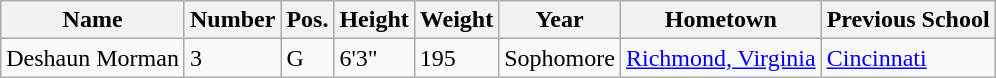<table class="wikitable sortable" border="1">
<tr>
<th>Name</th>
<th>Number</th>
<th>Pos.</th>
<th>Height</th>
<th>Weight</th>
<th>Year</th>
<th>Hometown</th>
<th class="unsortable">Previous School</th>
</tr>
<tr>
<td sortname>Deshaun Morman</td>
<td>3</td>
<td>G</td>
<td>6'3"</td>
<td>195</td>
<td>Sophomore</td>
<td><a href='#'>Richmond, Virginia</a></td>
<td><a href='#'>Cincinnati</a></td>
</tr>
</table>
